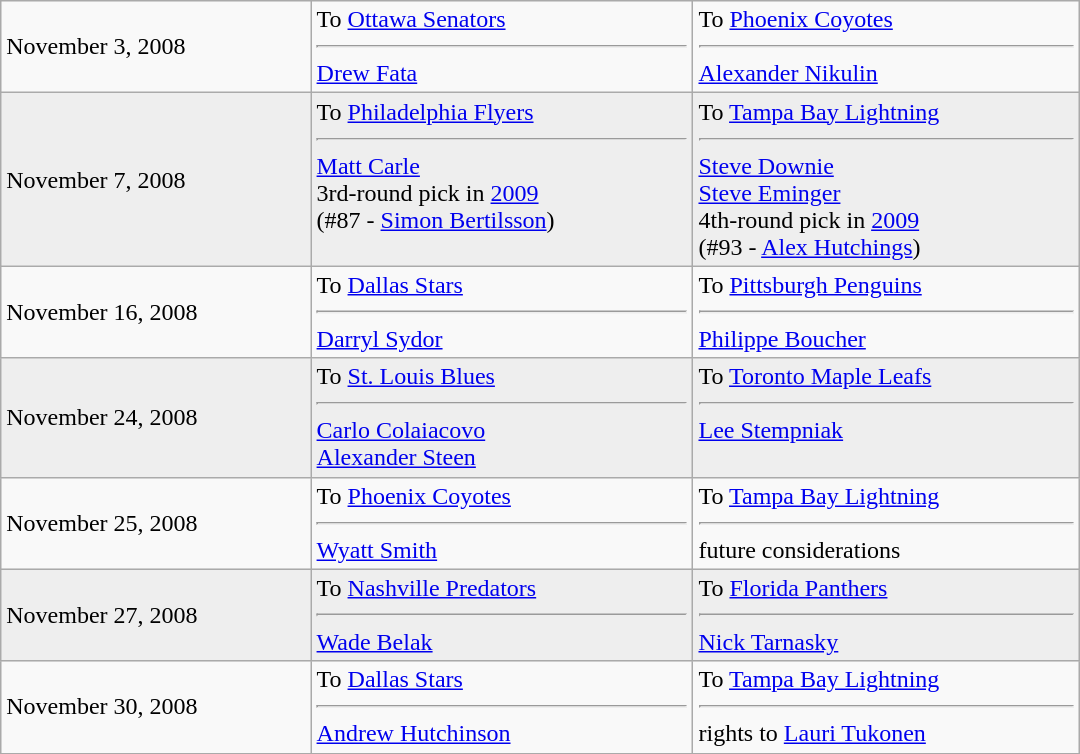<table cellspacing=0 class="wikitable" style="border:1px solid #999999; width:720px;">
<tr>
<td>November 3, 2008</td>
<td valign="top">To <a href='#'>Ottawa Senators</a><hr><a href='#'>Drew Fata</a></td>
<td valign="top">To <a href='#'>Phoenix Coyotes</a><hr><a href='#'>Alexander Nikulin</a></td>
</tr>
<tr bgcolor="eeeeee">
<td>November 7, 2008</td>
<td valign="top">To <a href='#'>Philadelphia Flyers</a><hr><a href='#'>Matt Carle</a><br>3rd-round pick in <a href='#'>2009</a><br>(#87 - <a href='#'>Simon Bertilsson</a>)</td>
<td valign="top">To <a href='#'>Tampa Bay Lightning</a><hr><a href='#'>Steve Downie</a><br><a href='#'>Steve Eminger</a><br>4th-round pick in <a href='#'>2009</a><br>(#93 - <a href='#'>Alex Hutchings</a>)</td>
</tr>
<tr>
<td>November 16, 2008</td>
<td valign="top">To <a href='#'>Dallas Stars</a><hr><a href='#'>Darryl Sydor</a></td>
<td valign="top">To <a href='#'>Pittsburgh Penguins</a><hr><a href='#'>Philippe Boucher</a></td>
</tr>
<tr bgcolor="eeeeee">
<td>November 24, 2008</td>
<td valign="top">To <a href='#'>St. Louis Blues</a><hr><a href='#'>Carlo Colaiacovo</a><br><a href='#'>Alexander Steen</a></td>
<td valign="top">To <a href='#'>Toronto Maple Leafs</a><hr><a href='#'>Lee Stempniak</a></td>
</tr>
<tr>
<td>November 25, 2008</td>
<td valign="top">To <a href='#'>Phoenix Coyotes</a><hr><a href='#'>Wyatt Smith</a></td>
<td valign="top">To <a href='#'>Tampa Bay Lightning</a><hr>future considerations</td>
</tr>
<tr bgcolor="eeeeee">
<td>November 27, 2008</td>
<td valign="top">To <a href='#'>Nashville Predators</a><hr><a href='#'>Wade Belak</a></td>
<td valign="top">To <a href='#'>Florida Panthers</a><hr><a href='#'>Nick Tarnasky</a></td>
</tr>
<tr>
<td>November 30, 2008</td>
<td valign="top">To <a href='#'>Dallas Stars</a><hr><a href='#'>Andrew Hutchinson</a></td>
<td valign="top">To <a href='#'>Tampa Bay Lightning</a><hr>rights to <a href='#'>Lauri Tukonen</a></td>
</tr>
</table>
